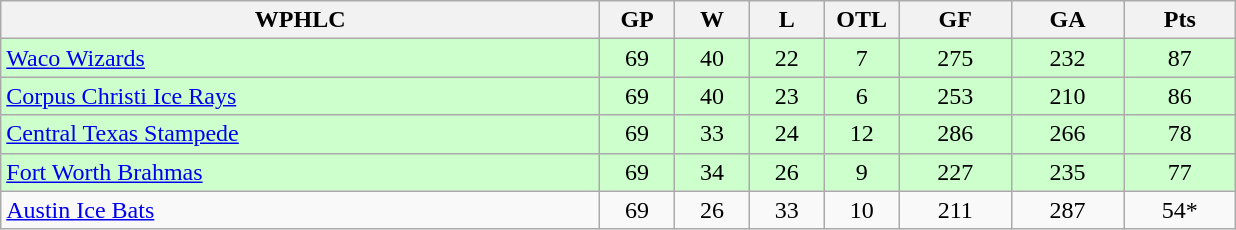<table class="wikitable">
<tr>
<th width="40%" bgcolor="#e0e0e0">WPHLC</th>
<th width="5%" bgcolor="#e0e0e0">GP</th>
<th width="5%" bgcolor="#e0e0e0">W</th>
<th width="5%" bgcolor="#e0e0e0">L</th>
<th width="5%" bgcolor="#e0e0e0">OTL</th>
<th width="7.5%" bgcolor="#e0e0e0">GF</th>
<th width="7.5%" bgcolor="#e0e0e0">GA</th>
<th width="7.5%" bgcolor="#e0e0e0">Pts</th>
</tr>
<tr align="center" bgcolor="#CCFFCC">
<td align="left"><a href='#'>Waco Wizards</a></td>
<td>69</td>
<td>40</td>
<td>22</td>
<td>7</td>
<td>275</td>
<td>232</td>
<td>87</td>
</tr>
<tr align="center" bgcolor="#CCFFCC">
<td align="left"><a href='#'>Corpus Christi Ice Rays</a></td>
<td>69</td>
<td>40</td>
<td>23</td>
<td>6</td>
<td>253</td>
<td>210</td>
<td>86</td>
</tr>
<tr align="center" bgcolor="#CCFFCC">
<td align="left"><a href='#'>Central Texas Stampede</a></td>
<td>69</td>
<td>33</td>
<td>24</td>
<td>12</td>
<td>286</td>
<td>266</td>
<td>78</td>
</tr>
<tr align="center" bgcolor="#CCFFCC">
<td align="left"><a href='#'>Fort Worth Brahmas</a></td>
<td>69</td>
<td>34</td>
<td>26</td>
<td>9</td>
<td>227</td>
<td>235</td>
<td>77</td>
</tr>
<tr align="center">
<td align="left"><a href='#'>Austin Ice Bats</a></td>
<td>69</td>
<td>26</td>
<td>33</td>
<td>10</td>
<td>211</td>
<td>287</td>
<td>54*</td>
</tr>
</table>
